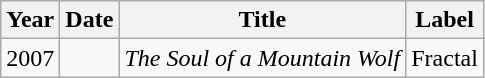<table class="wikitable">
<tr>
<th>Year</th>
<th>Date</th>
<th>Title</th>
<th>Label</th>
</tr>
<tr>
<td>2007</td>
<td></td>
<td><em>The Soul of a Mountain Wolf</em></td>
<td>Fractal</td>
</tr>
</table>
